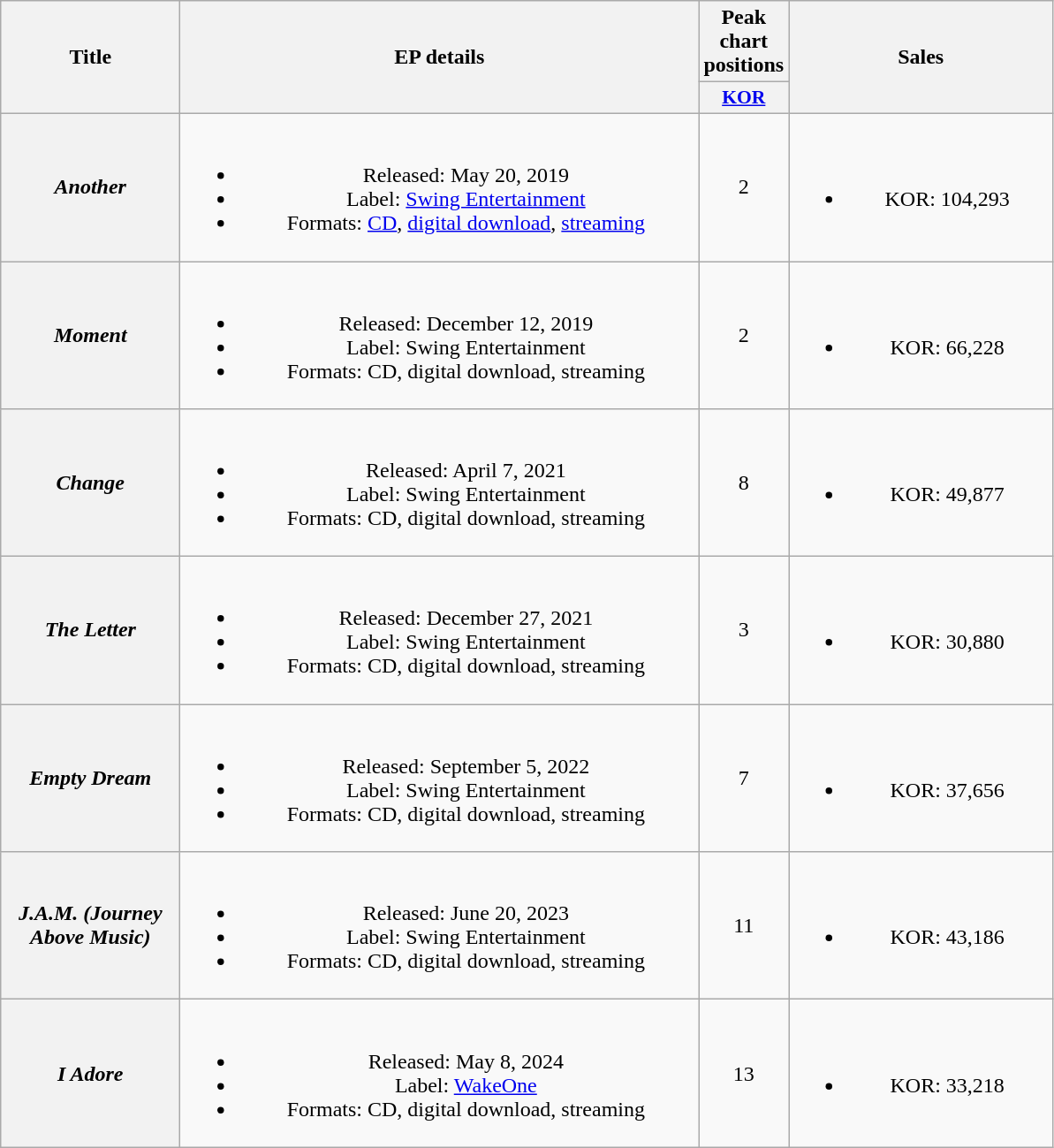<table class="wikitable plainrowheaders" style="text-align:center;">
<tr>
<th scope="col" rowspan="2" style="width:8em;">Title</th>
<th scope="col" rowspan="2" style="width:24em;">EP details</th>
<th scope="col" colspan="1">Peak chart positions</th>
<th scope="col" rowspan="2" style="width:12em;">Sales</th>
</tr>
<tr>
<th scope="col" style="width:3em;font-size:90%;"><a href='#'>KOR</a><br></th>
</tr>
<tr>
<th scope="row"><em>Another</em></th>
<td><br><ul><li>Released: May 20, 2019</li><li>Label: <a href='#'>Swing Entertainment</a></li><li>Formats: <a href='#'>CD</a>, <a href='#'>digital download</a>, <a href='#'>streaming</a></li></ul></td>
<td>2</td>
<td><br><ul><li>KOR: 104,293</li></ul></td>
</tr>
<tr>
<th scope="row"><em>Moment</em></th>
<td><br><ul><li>Released: December 12, 2019</li><li>Label: Swing Entertainment</li><li>Formats: CD, digital download, streaming</li></ul></td>
<td>2</td>
<td><br><ul><li>KOR: 66,228</li></ul></td>
</tr>
<tr>
<th scope="row"><em>Change</em></th>
<td><br><ul><li>Released: April 7, 2021</li><li>Label: Swing Entertainment</li><li>Formats: CD, digital download, streaming</li></ul></td>
<td>8</td>
<td><br><ul><li>KOR: 49,877</li></ul></td>
</tr>
<tr>
<th scope="row"><em>The Letter</em></th>
<td><br><ul><li>Released: December 27, 2021</li><li>Label: Swing Entertainment</li><li>Formats: CD, digital download, streaming</li></ul></td>
<td>3</td>
<td><br><ul><li>KOR: 30,880</li></ul></td>
</tr>
<tr>
<th scope="row"><em>Empty Dream</em></th>
<td><br><ul><li>Released: September 5, 2022</li><li>Label: Swing Entertainment</li><li>Formats: CD, digital download, streaming</li></ul></td>
<td>7</td>
<td><br><ul><li>KOR: 37,656</li></ul></td>
</tr>
<tr>
<th scope="row"><em>J.A.M. (Journey Above Music)</em></th>
<td><br><ul><li>Released: June 20, 2023</li><li>Label: Swing Entertainment</li><li>Formats: CD, digital download, streaming</li></ul></td>
<td>11</td>
<td><br><ul><li>KOR: 43,186</li></ul></td>
</tr>
<tr>
<th scope="row"><em>I Adore</em></th>
<td><br><ul><li>Released: May 8, 2024</li><li>Label: <a href='#'>WakeOne</a></li><li>Formats: CD, digital download, streaming</li></ul></td>
<td>13</td>
<td><br><ul><li>KOR: 33,218</li></ul></td>
</tr>
</table>
